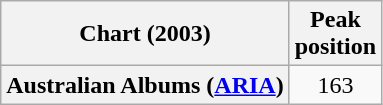<table class="wikitable plainrowheaders">
<tr>
<th scope="col">Chart (2003)</th>
<th scope="col">Peak<br>position</th>
</tr>
<tr>
<th scope="row">Australian Albums (<a href='#'>ARIA</a>)</th>
<td align="center">163</td>
</tr>
</table>
